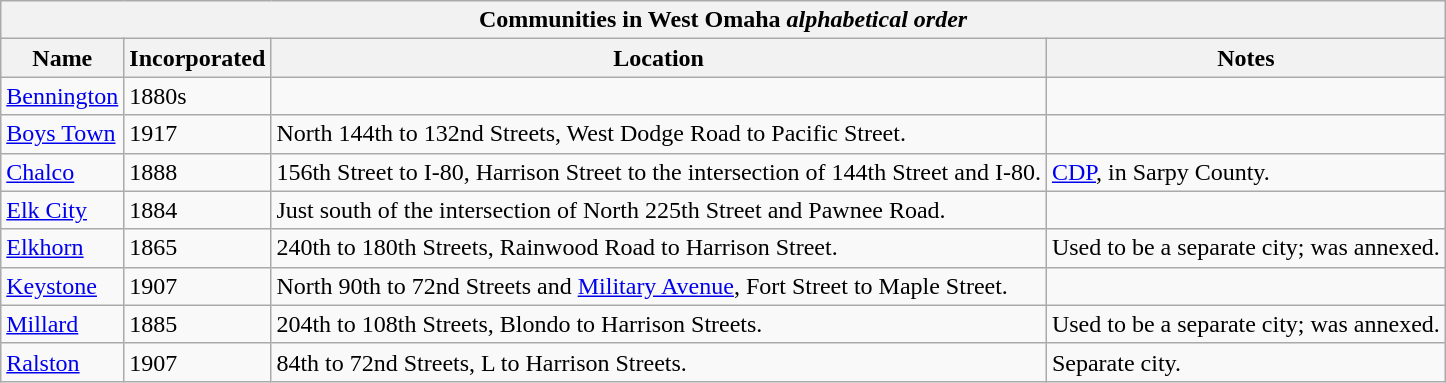<table class="wikitable">
<tr>
<th align="center" colspan="6"><strong>Communities in West Omaha</strong> <em>alphabetical order</em></th>
</tr>
<tr>
<th>Name</th>
<th>Incorporated</th>
<th>Location</th>
<th>Notes</th>
</tr>
<tr>
<td><a href='#'>Bennington</a></td>
<td>1880s</td>
<td></td>
<td></td>
</tr>
<tr>
<td><a href='#'>Boys Town</a></td>
<td>1917</td>
<td>North 144th to 132nd Streets, West Dodge Road to Pacific Street.</td>
<td></td>
</tr>
<tr>
<td><a href='#'>Chalco</a></td>
<td>1888</td>
<td>156th Street to I-80, Harrison Street to the intersection of 144th Street and I-80.</td>
<td><a href='#'>CDP</a>, in Sarpy County.</td>
</tr>
<tr>
<td><a href='#'>Elk City</a></td>
<td>1884</td>
<td>Just south of the intersection of North 225th Street and Pawnee Road.</td>
<td></td>
</tr>
<tr>
<td><a href='#'>Elkhorn</a></td>
<td>1865</td>
<td>240th to 180th Streets, Rainwood Road to Harrison Street.</td>
<td>Used to be a separate city; was annexed.</td>
</tr>
<tr>
<td><a href='#'>Keystone</a></td>
<td>1907</td>
<td>North 90th to 72nd Streets and <a href='#'>Military Avenue</a>,  Fort Street to Maple Street.</td>
<td></td>
</tr>
<tr>
<td><a href='#'>Millard</a></td>
<td>1885</td>
<td>204th to 108th Streets, Blondo to Harrison Streets.</td>
<td>Used to be a separate city; was annexed.</td>
</tr>
<tr>
<td><a href='#'>Ralston</a></td>
<td>1907</td>
<td>84th to 72nd Streets, L to Harrison Streets.</td>
<td>Separate city.</td>
</tr>
</table>
